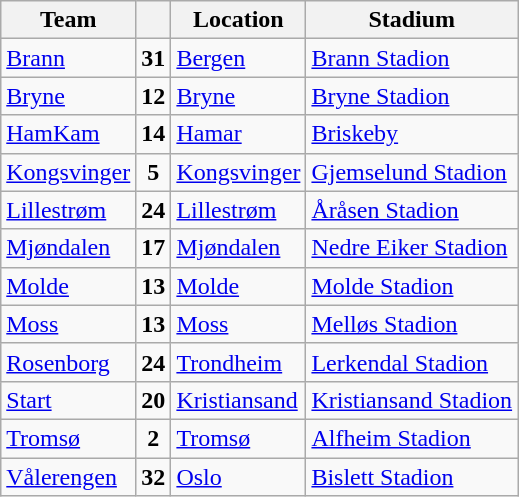<table class="wikitable sortable" border="1">
<tr>
<th>Team</th>
<th></th>
<th>Location</th>
<th>Stadium</th>
</tr>
<tr>
<td><a href='#'>Brann</a></td>
<td align="center"><strong>31</strong></td>
<td><a href='#'>Bergen</a></td>
<td><a href='#'>Brann Stadion</a></td>
</tr>
<tr>
<td><a href='#'>Bryne</a></td>
<td align="center"><strong>12</strong></td>
<td><a href='#'>Bryne</a></td>
<td><a href='#'>Bryne Stadion</a></td>
</tr>
<tr>
<td><a href='#'>HamKam</a></td>
<td align="center"><strong>14</strong></td>
<td><a href='#'>Hamar</a></td>
<td><a href='#'>Briskeby</a></td>
</tr>
<tr>
<td><a href='#'>Kongsvinger</a></td>
<td align="center"><strong>5</strong></td>
<td><a href='#'>Kongsvinger</a></td>
<td><a href='#'>Gjemselund Stadion</a></td>
</tr>
<tr>
<td><a href='#'>Lillestrøm</a></td>
<td align="center"><strong>24</strong></td>
<td><a href='#'>Lillestrøm</a></td>
<td><a href='#'>Åråsen Stadion</a></td>
</tr>
<tr>
<td><a href='#'>Mjøndalen</a></td>
<td align="center"><strong>17</strong></td>
<td><a href='#'>Mjøndalen</a></td>
<td><a href='#'>Nedre Eiker Stadion</a></td>
</tr>
<tr>
<td><a href='#'>Molde</a></td>
<td align="center"><strong>13</strong></td>
<td><a href='#'>Molde</a></td>
<td><a href='#'>Molde Stadion</a></td>
</tr>
<tr>
<td><a href='#'>Moss</a></td>
<td align="center"><strong>13</strong></td>
<td><a href='#'>Moss</a></td>
<td><a href='#'>Melløs Stadion</a></td>
</tr>
<tr>
<td><a href='#'>Rosenborg</a></td>
<td align="center"><strong>24</strong></td>
<td><a href='#'>Trondheim</a></td>
<td><a href='#'>Lerkendal Stadion</a></td>
</tr>
<tr>
<td><a href='#'>Start</a></td>
<td align="center"><strong>20</strong></td>
<td><a href='#'>Kristiansand</a></td>
<td><a href='#'>Kristiansand Stadion</a></td>
</tr>
<tr>
<td><a href='#'>Tromsø</a></td>
<td align="center"><strong>2</strong></td>
<td><a href='#'>Tromsø</a></td>
<td><a href='#'>Alfheim Stadion</a></td>
</tr>
<tr>
<td><a href='#'>Vålerengen</a></td>
<td align="center"><strong>32</strong></td>
<td><a href='#'>Oslo</a></td>
<td><a href='#'>Bislett Stadion</a></td>
</tr>
</table>
